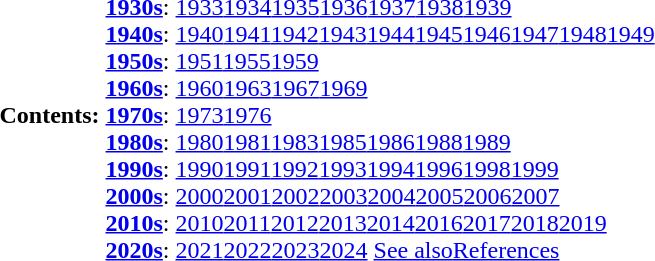<table id="toc" class="toc plainlinks" summary="List of Disney animated short films" Only years that had releases that were cancelled are listed.>
<tr>
<th>Contents:</th>
<td><br><strong><a href='#'>1930s</a></strong>: <a href='#'>1933</a><a href='#'>1934</a><a href='#'>1935</a><a href='#'>1936</a><a href='#'>1937</a><a href='#'>1938</a><a href='#'>1939</a><br>
<strong><a href='#'>1940s</a></strong>: <a href='#'>1940</a><a href='#'>1941</a><a href='#'>1942</a><a href='#'>1943</a><a href='#'>1944</a><a href='#'>1945</a><a href='#'>1946</a><a href='#'>1947</a><a href='#'>1948</a><a href='#'>1949</a><br>
<strong><a href='#'>1950s</a></strong>: <a href='#'>1951</a><a href='#'>1955</a><a href='#'>1959</a><br>
<strong><a href='#'>1960s</a></strong>: <a href='#'>1960</a><a href='#'>1963</a><a href='#'>1967</a><a href='#'>1969</a><br>
<strong><a href='#'>1970s</a></strong>: <a href='#'>1973</a><a href='#'>1976</a><br>
<strong><a href='#'>1980s</a></strong>: <a href='#'>1980</a><a href='#'>1981</a><a href='#'>1983</a><a href='#'>1985</a><a href='#'>1986</a><a href='#'>1988</a><a href='#'>1989</a><br>
<strong><a href='#'>1990s</a></strong>: <a href='#'>1990</a><a href='#'>1991</a><a href='#'>1992</a><a href='#'>1993</a><a href='#'>1994</a><a href='#'>1996</a><a href='#'>1998</a><a href='#'>1999</a><br>
<strong><a href='#'>2000s</a></strong>: <a href='#'>2000</a><a href='#'>2001</a><a href='#'>2002</a><a href='#'>2003</a><a href='#'>2004</a><a href='#'>2005</a><a href='#'>2006</a><a href='#'>2007</a><br>
<strong><a href='#'>2010s</a></strong>: <a href='#'>2010</a><a href='#'>2011</a><a href='#'>2012</a><a href='#'>2013</a><a href='#'>2014</a><a href='#'>2016</a><a href='#'>2017</a><a href='#'>2018</a><a href='#'>2019</a><br>
<strong><a href='#'>2020s</a></strong>: <a href='#'>2021</a><a href='#'>2022</a><a href='#'>2023</a><a href='#'>2024</a>
<a href='#'>See also</a><a href='#'>References</a></td>
</tr>
</table>
